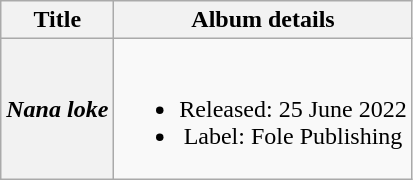<table class="wikitable plainrowheaders" style="text-align:center;">
<tr>
<th scope="col">Title</th>
<th scope="col">Album details</th>
</tr>
<tr>
<th scope="row"><em>Nana loke</em></th>
<td><br><ul><li>Released: 25 June 2022</li><li>Label: Fole Publishing</li></ul></td>
</tr>
</table>
